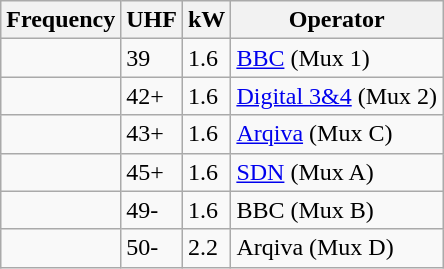<table class="wikitable sortable">
<tr>
<th>Frequency</th>
<th>UHF</th>
<th>kW</th>
<th>Operator</th>
</tr>
<tr>
<td></td>
<td>39</td>
<td>1.6</td>
<td><a href='#'>BBC</a> (Mux 1)</td>
</tr>
<tr>
<td></td>
<td>42+</td>
<td>1.6</td>
<td><a href='#'>Digital 3&4</a> (Mux 2)</td>
</tr>
<tr>
<td></td>
<td>43+</td>
<td>1.6</td>
<td><a href='#'>Arqiva</a> (Mux C)</td>
</tr>
<tr>
<td></td>
<td>45+</td>
<td>1.6</td>
<td><a href='#'>SDN</a> (Mux A)</td>
</tr>
<tr>
<td></td>
<td>49-</td>
<td>1.6</td>
<td>BBC (Mux B)</td>
</tr>
<tr>
<td></td>
<td>50-</td>
<td>2.2</td>
<td>Arqiva (Mux D)</td>
</tr>
</table>
